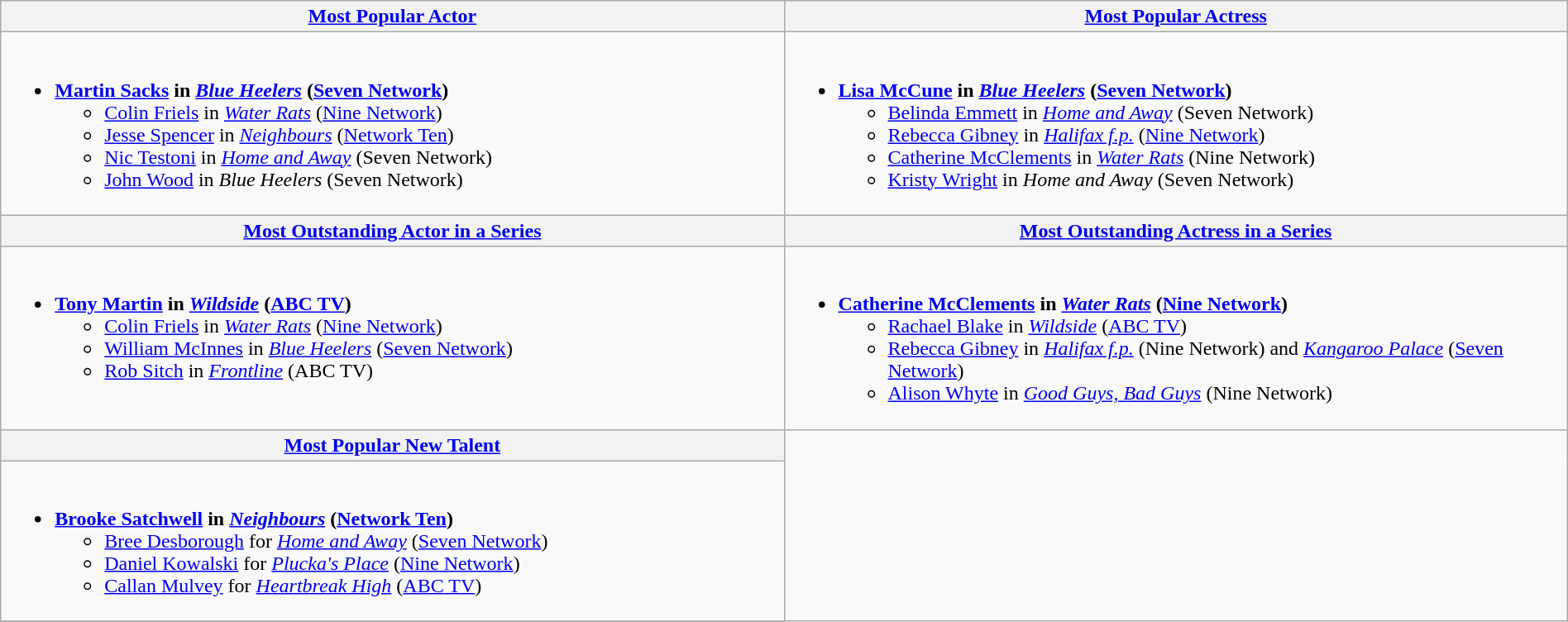<table class=wikitable width="100%">
<tr>
<th width="25%"><a href='#'>Most Popular Actor</a></th>
<th width="25%"><a href='#'>Most Popular Actress</a></th>
</tr>
<tr>
<td valign="top"><br><ul><li><strong><a href='#'>Martin Sacks</a> in <em><a href='#'>Blue Heelers</a></em> (<a href='#'>Seven Network</a>)</strong><ul><li><a href='#'>Colin Friels</a> in <em><a href='#'>Water Rats</a></em> (<a href='#'>Nine Network</a>)</li><li><a href='#'>Jesse Spencer</a> in <em><a href='#'>Neighbours</a></em> (<a href='#'>Network Ten</a>)</li><li><a href='#'>Nic Testoni</a> in <em><a href='#'>Home and Away</a></em> (Seven Network)</li><li><a href='#'>John Wood</a> in <em>Blue Heelers</em> (Seven Network)</li></ul></li></ul></td>
<td valign="top"><br><ul><li><strong><a href='#'>Lisa McCune</a> in <em><a href='#'>Blue Heelers</a></em> (<a href='#'>Seven Network</a>)</strong><ul><li><a href='#'>Belinda Emmett</a> in <em><a href='#'>Home and Away</a></em> (Seven Network)</li><li><a href='#'>Rebecca Gibney</a> in <em><a href='#'>Halifax f.p.</a></em> (<a href='#'>Nine Network</a>)</li><li><a href='#'>Catherine McClements</a> in <em><a href='#'>Water Rats</a></em> (Nine Network)</li><li><a href='#'>Kristy Wright</a> in <em>Home and Away</em> (Seven Network)</li></ul></li></ul></td>
</tr>
<tr>
<th width="50%"><a href='#'>Most Outstanding Actor in a Series</a></th>
<th width="50%"><a href='#'>Most Outstanding Actress in a Series</a></th>
</tr>
<tr>
<td valign="top"><br><ul><li><strong><a href='#'>Tony Martin</a> in <em><a href='#'>Wildside</a></em> (<a href='#'>ABC TV</a>)</strong><ul><li><a href='#'>Colin Friels</a> in <em><a href='#'>Water Rats</a></em> (<a href='#'>Nine Network</a>)</li><li><a href='#'>William McInnes</a> in <em><a href='#'>Blue Heelers</a></em> (<a href='#'>Seven Network</a>)</li><li><a href='#'>Rob Sitch</a> in <em><a href='#'>Frontline</a></em> (ABC TV)</li></ul></li></ul></td>
<td valign="top"><br><ul><li><strong><a href='#'>Catherine McClements</a> in <em><a href='#'>Water Rats</a></em> (<a href='#'>Nine Network</a>)</strong><ul><li><a href='#'>Rachael Blake</a> in <em><a href='#'>Wildside</a></em> (<a href='#'>ABC TV</a>)</li><li><a href='#'>Rebecca Gibney</a> in <em><a href='#'>Halifax f.p.</a></em> (Nine Network) and <em><a href='#'>Kangaroo Palace</a></em> (<a href='#'>Seven Network</a>)</li><li><a href='#'>Alison Whyte</a> in <em><a href='#'>Good Guys, Bad Guys</a></em> (Nine Network)</li></ul></li></ul></td>
</tr>
<tr>
<th width="50%"><a href='#'>Most Popular New Talent</a></th>
</tr>
<tr>
<td valign="top"><br><ul><li><strong><a href='#'>Brooke Satchwell</a> in <em><a href='#'>Neighbours</a></em> (<a href='#'>Network Ten</a>)</strong><ul><li><a href='#'>Bree Desborough</a> for <em><a href='#'>Home and Away</a></em> (<a href='#'>Seven Network</a>)</li><li><a href='#'>Daniel Kowalski</a> for <em><a href='#'>Plucka's Place</a></em> (<a href='#'>Nine Network</a>)</li><li><a href='#'>Callan Mulvey</a> for <em><a href='#'>Heartbreak High</a></em> (<a href='#'>ABC TV</a>)</li></ul></li></ul></td>
</tr>
<tr>
</tr>
</table>
